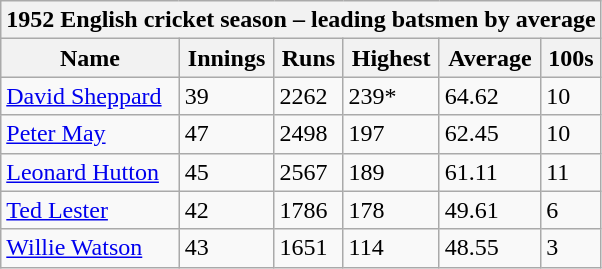<table class="wikitable">
<tr>
<th bgcolor="#efefef" colspan="7">1952 English cricket season – leading batsmen by average</th>
</tr>
<tr bgcolor="#efefef">
<th>Name</th>
<th>Innings</th>
<th>Runs</th>
<th>Highest</th>
<th>Average</th>
<th>100s</th>
</tr>
<tr>
<td><a href='#'>David Sheppard</a></td>
<td>39</td>
<td>2262</td>
<td>239*</td>
<td>64.62</td>
<td>10</td>
</tr>
<tr>
<td><a href='#'>Peter May</a></td>
<td>47</td>
<td>2498</td>
<td>197</td>
<td>62.45</td>
<td>10</td>
</tr>
<tr>
<td><a href='#'>Leonard Hutton</a></td>
<td>45</td>
<td>2567</td>
<td>189</td>
<td>61.11</td>
<td>11</td>
</tr>
<tr>
<td><a href='#'>Ted Lester</a></td>
<td>42</td>
<td>1786</td>
<td>178</td>
<td>49.61</td>
<td>6</td>
</tr>
<tr>
<td><a href='#'>Willie Watson</a></td>
<td>43</td>
<td>1651</td>
<td>114</td>
<td>48.55</td>
<td>3</td>
</tr>
</table>
